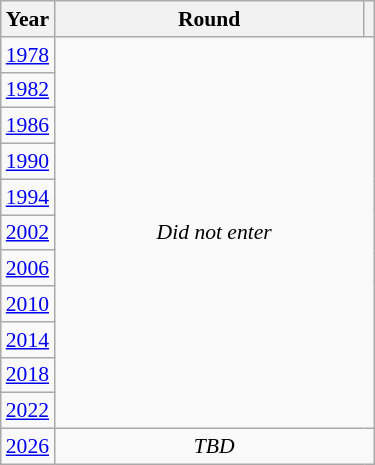<table class="wikitable" style="text-align: center; font-size:90%">
<tr>
<th>Year</th>
<th style="width:200px">Round</th>
<th></th>
</tr>
<tr>
<td><a href='#'>1978</a></td>
<td colspan="2" rowspan="11"><em>Did not enter</em></td>
</tr>
<tr>
<td><a href='#'>1982</a></td>
</tr>
<tr>
<td><a href='#'>1986</a></td>
</tr>
<tr>
<td><a href='#'>1990</a></td>
</tr>
<tr>
<td><a href='#'>1994</a></td>
</tr>
<tr>
<td><a href='#'>2002</a></td>
</tr>
<tr>
<td><a href='#'>2006</a></td>
</tr>
<tr>
<td><a href='#'>2010</a></td>
</tr>
<tr>
<td><a href='#'>2014</a></td>
</tr>
<tr>
<td><a href='#'>2018</a></td>
</tr>
<tr>
<td><a href='#'>2022</a></td>
</tr>
<tr>
<td><a href='#'>2026</a></td>
<td colspan="2"><em>TBD</em></td>
</tr>
</table>
